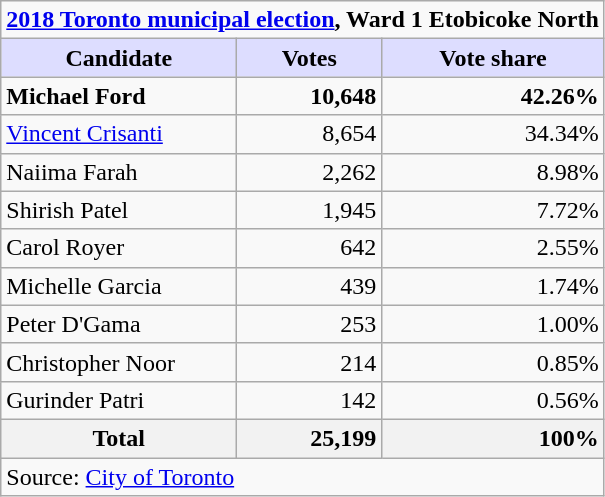<table class="wikitable plainrowheaders">
<tr>
<td colspan="3"><strong><a href='#'>2018 Toronto municipal election</a>, Ward 1 Etobicoke North</strong></td>
</tr>
<tr>
<th scope="col" style="background:#ddf; width:150px;">Candidate</th>
<th scope="col" style="background:#ddf;">Votes</th>
<th scope="col" style="background:#ddf;">Vote share</th>
</tr>
<tr>
<td scope="row"><strong>Michael Ford</strong></td>
<td style="text-align:right;"><strong>10,648</strong></td>
<td style="text-align:right;"><strong>42.26%</strong></td>
</tr>
<tr>
<td scope="row"><a href='#'>Vincent Crisanti</a></td>
<td style="text-align:right;">8,654</td>
<td style="text-align:right;">34.34%</td>
</tr>
<tr>
<td scope="row">Naiima Farah</td>
<td style="text-align:right;">2,262</td>
<td style="text-align:right;">8.98%</td>
</tr>
<tr>
<td scope="row">Shirish Patel</td>
<td style="text-align:right;">1,945</td>
<td style="text-align:right;">7.72%</td>
</tr>
<tr>
<td>Carol Royer</td>
<td style="text-align:right;">642</td>
<td style="text-align:right;">2.55%</td>
</tr>
<tr>
<td>Michelle Garcia</td>
<td style="text-align:right;">439</td>
<td style="text-align:right;">1.74%</td>
</tr>
<tr>
<td>Peter D'Gama</td>
<td style="text-align:right;">253</td>
<td style="text-align:right;">1.00%</td>
</tr>
<tr>
<td>Christopher Noor</td>
<td style="text-align:right;">214</td>
<td style="text-align:right;">0.85%</td>
</tr>
<tr>
<td>Gurinder Patri</td>
<td style="text-align:right;">142</td>
<td style="text-align:right;">0.56%</td>
</tr>
<tr>
<th scope="row"><strong>Total</strong></th>
<th style="text-align:right;">25,199</th>
<th style="text-align:right;">100%</th>
</tr>
<tr>
<td colspan="3">Source: <a href='#'>City of Toronto</a></td>
</tr>
</table>
